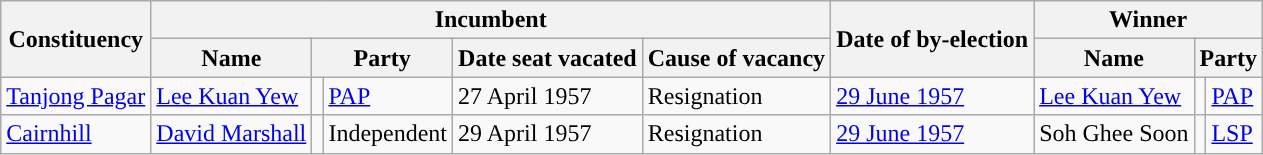<table class="wikitable" border="1">
<tr>
<th rowspan="2">Constituency</th>
<th colspan="5">Incumbent</th>
<th rowspan="2">Date of by-election</th>
<th colspan="3">Winner</th>
</tr>
<tr>
<th>Name</th>
<th colspan="2">Party</th>
<th>Date seat vacated</th>
<th>Cause of vacancy</th>
<th>Name</th>
<th colspan="2">Party</th>
</tr>
<tr>
<td><a href='#'>Tanjong Pagar</a></td>
<td><a href='#'>Lee Kuan Yew</a></td>
<td></td>
<td><a href='#'>PAP</a></td>
<td>27 April 1957</td>
<td>Resignation</td>
<td><a href='#'>29 June 1957</a></td>
<td><a href='#'>Lee Kuan Yew</a></td>
<td></td>
<td><a href='#'>PAP</a></td>
</tr>
<tr>
<td scope="row"><a href='#'>Cairnhill</a></td>
<td><a href='#'>David Marshall</a></td>
<td></td>
<td>Independent</td>
<td>29 April 1957</td>
<td>Resignation</td>
<td><a href='#'>29 June 1957</a></td>
<td>Soh Ghee Soon</td>
<td></td>
<td><a href='#'>LSP</a></td>
</tr>
</table>
